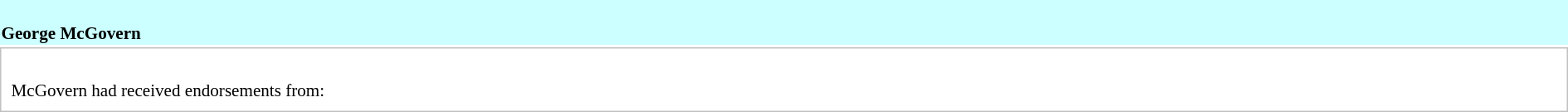<table class="collapsible collapsed" style="width:100%;font-size:88%;text-align:left; border:0; margin-top:0.2em;">
<tr>
<th style="background:#cff; font-weight:normal;"><br><strong>George McGovern</strong></th>
</tr>
<tr>
<td style="border:solid 1px silver; padding:8px; background:white;"><br>McGovern had received endorsements from:</td>
</tr>
<tr>
<td style="text-align:center;"></td>
</tr>
</table>
